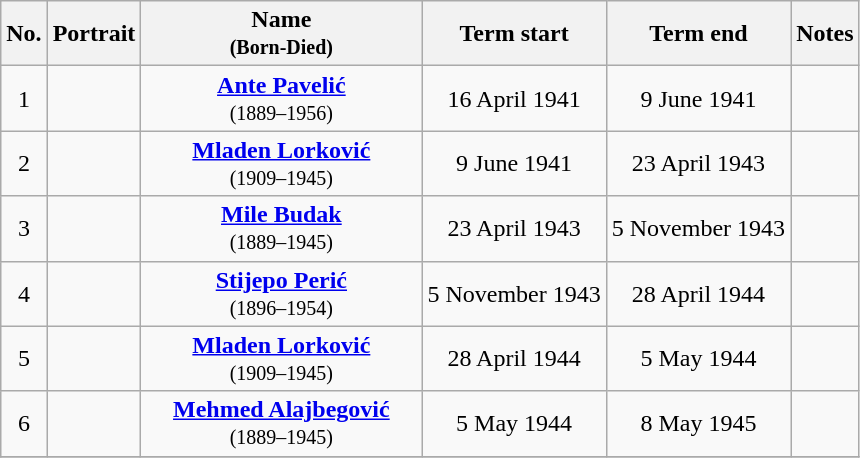<table class="wikitable" style="text-align:center">
<tr ->
<th>No.</th>
<th>Portrait</th>
<th width=180>Name<br><small>(Born-Died)</small></th>
<th>Term start</th>
<th>Term end</th>
<th>Notes</th>
</tr>
<tr ->
<td>1</td>
<td></td>
<td><strong><a href='#'>Ante Pavelić</a><br></strong><small>(1889–1956)</small></td>
<td>16 April 1941</td>
<td>9 June 1941</td>
<td></td>
</tr>
<tr ->
<td>2</td>
<td></td>
<td><strong><a href='#'>Mladen Lorković</a><br></strong><small>(1909–1945)</small></td>
<td>9 June 1941</td>
<td>23 April 1943</td>
<td></td>
</tr>
<tr ->
<td>3</td>
<td></td>
<td><strong><a href='#'>Mile Budak</a><br></strong><small>(1889–1945)</small></td>
<td>23 April 1943</td>
<td>5 November 1943</td>
<td></td>
</tr>
<tr ->
<td>4</td>
<td></td>
<td><strong><a href='#'>Stijepo Perić</a><br></strong><small>(1896–1954)</small></td>
<td>5 November 1943</td>
<td>28 April 1944</td>
<td></td>
</tr>
<tr ->
<td>5</td>
<td></td>
<td><strong><a href='#'>Mladen Lorković</a><br></strong><small>(1909–1945)</small></td>
<td>28 April 1944</td>
<td>5 May 1944</td>
<td></td>
</tr>
<tr ->
<td>6</td>
<td></td>
<td><strong><a href='#'>Mehmed Alajbegović</a><br></strong><small>(1889–1945)</small></td>
<td>5 May 1944</td>
<td>8 May 1945</td>
<td></td>
</tr>
<tr ->
</tr>
</table>
